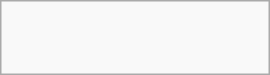<table role="presentation" class="infobox" style="width:180px;">
<tr>
<td style="text-align:center;"><br>




<br>





</td>
</tr>
</table>
